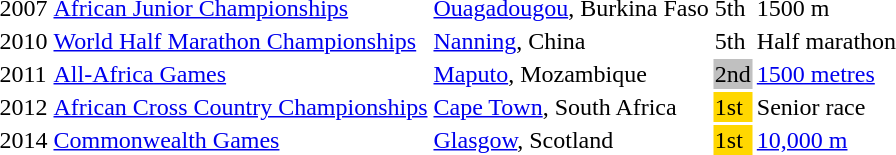<table>
<tr>
<td>2007</td>
<td><a href='#'>African Junior Championships</a></td>
<td><a href='#'>Ouagadougou</a>, Burkina Faso</td>
<td>5th</td>
<td>1500 m</td>
</tr>
<tr>
<td>2010</td>
<td><a href='#'>World Half Marathon Championships</a></td>
<td><a href='#'>Nanning</a>, China</td>
<td>5th</td>
<td>Half marathon</td>
</tr>
<tr>
<td>2011</td>
<td><a href='#'>All-Africa Games</a></td>
<td><a href='#'>Maputo</a>, Mozambique</td>
<td bgcolor=silver>2nd</td>
<td><a href='#'>1500 metres</a></td>
</tr>
<tr>
<td>2012</td>
<td><a href='#'>African Cross Country Championships</a></td>
<td><a href='#'>Cape Town</a>, South Africa</td>
<td bgcolor=gold>1st</td>
<td>Senior race</td>
</tr>
<tr>
<td>2014</td>
<td><a href='#'>Commonwealth Games</a></td>
<td><a href='#'>Glasgow</a>, Scotland</td>
<td bgcolor=gold>1st</td>
<td><a href='#'>10,000 m</a></td>
</tr>
</table>
